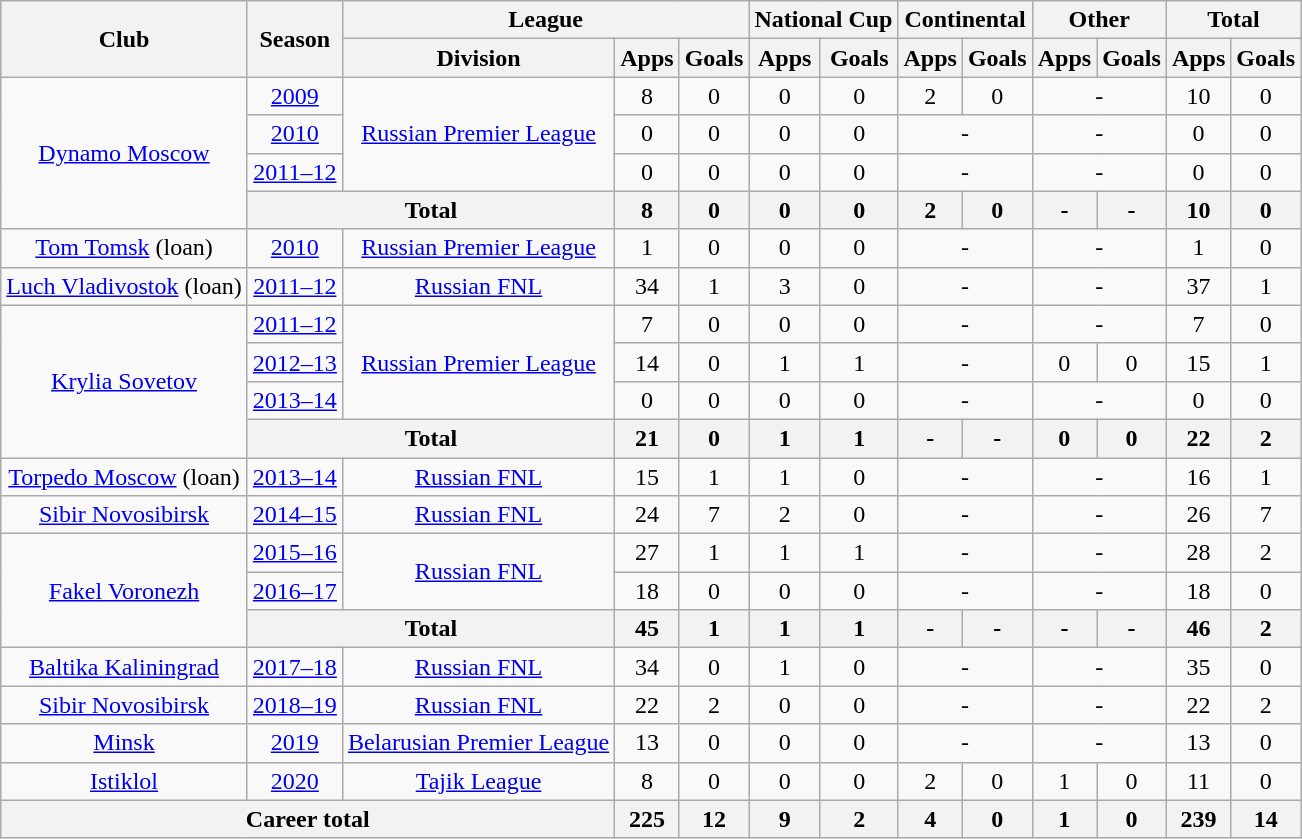<table class="wikitable" style="text-align: center;">
<tr>
<th rowspan="2">Club</th>
<th rowspan="2">Season</th>
<th colspan="3">League</th>
<th colspan="2">National Cup</th>
<th colspan="2">Continental</th>
<th colspan="2">Other</th>
<th colspan="2">Total</th>
</tr>
<tr>
<th>Division</th>
<th>Apps</th>
<th>Goals</th>
<th>Apps</th>
<th>Goals</th>
<th>Apps</th>
<th>Goals</th>
<th>Apps</th>
<th>Goals</th>
<th>Apps</th>
<th>Goals</th>
</tr>
<tr>
<td rowspan="4" valign="center"><a href='#'>Dynamo Moscow</a></td>
<td><a href='#'>2009</a></td>
<td rowspan="3" valign="center"><a href='#'>Russian Premier League</a></td>
<td>8</td>
<td>0</td>
<td>0</td>
<td>0</td>
<td>2</td>
<td>0</td>
<td colspan="2">-</td>
<td>10</td>
<td>0</td>
</tr>
<tr>
<td><a href='#'>2010</a></td>
<td>0</td>
<td>0</td>
<td>0</td>
<td>0</td>
<td colspan="2">-</td>
<td colspan="2">-</td>
<td>0</td>
<td>0</td>
</tr>
<tr>
<td><a href='#'>2011–12</a></td>
<td>0</td>
<td>0</td>
<td>0</td>
<td>0</td>
<td colspan="2">-</td>
<td colspan="2">-</td>
<td>0</td>
<td>0</td>
</tr>
<tr>
<th colspan="2">Total</th>
<th>8</th>
<th>0</th>
<th>0</th>
<th>0</th>
<th>2</th>
<th>0</th>
<th>-</th>
<th>-</th>
<th>10</th>
<th>0</th>
</tr>
<tr>
<td><a href='#'>Tom Tomsk</a> (loan)</td>
<td><a href='#'>2010</a></td>
<td><a href='#'>Russian Premier League</a></td>
<td>1</td>
<td>0</td>
<td>0</td>
<td>0</td>
<td colspan="2">-</td>
<td colspan="2">-</td>
<td>1</td>
<td>0</td>
</tr>
<tr>
<td><a href='#'>Luch Vladivostok</a> (loan)</td>
<td><a href='#'>2011–12</a></td>
<td><a href='#'>Russian FNL</a></td>
<td>34</td>
<td>1</td>
<td>3</td>
<td>0</td>
<td colspan="2">-</td>
<td colspan="2">-</td>
<td>37</td>
<td>1</td>
</tr>
<tr>
<td rowspan="4" valign="center"><a href='#'>Krylia Sovetov</a></td>
<td><a href='#'>2011–12</a></td>
<td rowspan="3" valign="center"><a href='#'>Russian Premier League</a></td>
<td>7</td>
<td>0</td>
<td>0</td>
<td>0</td>
<td colspan="2">-</td>
<td colspan="2">-</td>
<td>7</td>
<td>0</td>
</tr>
<tr>
<td><a href='#'>2012–13</a></td>
<td>14</td>
<td>0</td>
<td>1</td>
<td>1</td>
<td colspan="2">-</td>
<td>0</td>
<td>0</td>
<td>15</td>
<td>1</td>
</tr>
<tr>
<td><a href='#'>2013–14</a></td>
<td>0</td>
<td>0</td>
<td>0</td>
<td>0</td>
<td colspan="2">-</td>
<td colspan="2">-</td>
<td>0</td>
<td>0</td>
</tr>
<tr>
<th colspan="2">Total</th>
<th>21</th>
<th>0</th>
<th>1</th>
<th>1</th>
<th>-</th>
<th>-</th>
<th>0</th>
<th>0</th>
<th>22</th>
<th>2</th>
</tr>
<tr>
<td><a href='#'>Torpedo Moscow</a> (loan)</td>
<td><a href='#'>2013–14</a></td>
<td><a href='#'>Russian FNL</a></td>
<td>15</td>
<td>1</td>
<td>1</td>
<td>0</td>
<td colspan="2">-</td>
<td colspan="2">-</td>
<td>16</td>
<td>1</td>
</tr>
<tr>
<td><a href='#'>Sibir Novosibirsk</a></td>
<td><a href='#'>2014–15</a></td>
<td><a href='#'>Russian FNL</a></td>
<td>24</td>
<td>7</td>
<td>2</td>
<td>0</td>
<td colspan="2">-</td>
<td colspan="2">-</td>
<td>26</td>
<td>7</td>
</tr>
<tr>
<td rowspan="3" valign="center"><a href='#'>Fakel Voronezh</a></td>
<td><a href='#'>2015–16</a></td>
<td rowspan="2" valign="center"><a href='#'>Russian FNL</a></td>
<td>27</td>
<td>1</td>
<td>1</td>
<td>1</td>
<td colspan="2">-</td>
<td colspan="2">-</td>
<td>28</td>
<td>2</td>
</tr>
<tr>
<td><a href='#'>2016–17</a></td>
<td>18</td>
<td>0</td>
<td>0</td>
<td>0</td>
<td colspan="2">-</td>
<td colspan="2">-</td>
<td>18</td>
<td>0</td>
</tr>
<tr>
<th colspan="2">Total</th>
<th>45</th>
<th>1</th>
<th>1</th>
<th>1</th>
<th>-</th>
<th>-</th>
<th>-</th>
<th>-</th>
<th>46</th>
<th>2</th>
</tr>
<tr>
<td><a href='#'>Baltika Kaliningrad</a></td>
<td><a href='#'>2017–18</a></td>
<td><a href='#'>Russian FNL</a></td>
<td>34</td>
<td>0</td>
<td>1</td>
<td>0</td>
<td colspan="2">-</td>
<td colspan="2">-</td>
<td>35</td>
<td>0</td>
</tr>
<tr>
<td><a href='#'>Sibir Novosibirsk</a></td>
<td><a href='#'>2018–19</a></td>
<td><a href='#'>Russian FNL</a></td>
<td>22</td>
<td>2</td>
<td>0</td>
<td>0</td>
<td colspan="2">-</td>
<td colspan="2">-</td>
<td>22</td>
<td>2</td>
</tr>
<tr>
<td><a href='#'>Minsk</a></td>
<td><a href='#'>2019</a></td>
<td><a href='#'>Belarusian Premier League</a></td>
<td>13</td>
<td>0</td>
<td>0</td>
<td>0</td>
<td colspan="2">-</td>
<td colspan="2">-</td>
<td>13</td>
<td>0</td>
</tr>
<tr>
<td><a href='#'>Istiklol</a></td>
<td><a href='#'>2020</a></td>
<td><a href='#'>Tajik League</a></td>
<td>8</td>
<td>0</td>
<td>0</td>
<td>0</td>
<td>2</td>
<td>0</td>
<td>1</td>
<td>0</td>
<td>11</td>
<td>0</td>
</tr>
<tr>
<th colspan="3">Career total</th>
<th>225</th>
<th>12</th>
<th>9</th>
<th>2</th>
<th>4</th>
<th>0</th>
<th>1</th>
<th>0</th>
<th>239</th>
<th>14</th>
</tr>
</table>
